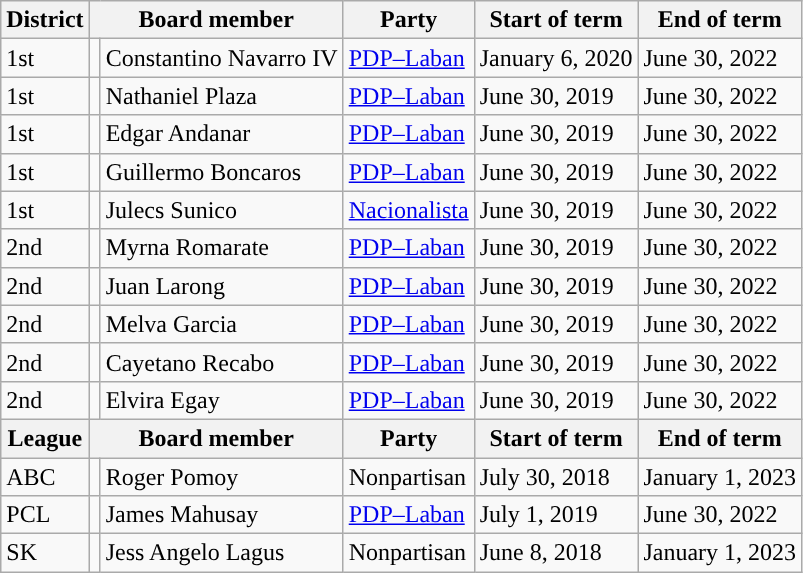<table class="wikitable">
<tr>
<th>District</th>
<th colspan="2">Board member</th>
<th>Party</th>
<th>Start of term</th>
<th>End of term</th>
</tr>
<tr>
<td>1st</td>
<td></td>
<td>Constantino Navarro IV</td>
<td><a href='#'>PDP–Laban</a></td>
<td>January 6, 2020</td>
<td>June 30, 2022</td>
</tr>
<tr>
<td>1st</td>
<td></td>
<td>Nathaniel Plaza</td>
<td><a href='#'>PDP–Laban</a></td>
<td>June 30, 2019</td>
<td>June 30, 2022</td>
</tr>
<tr>
<td>1st</td>
<td></td>
<td>Edgar Andanar</td>
<td><a href='#'>PDP–Laban</a></td>
<td>June 30, 2019</td>
<td>June 30, 2022</td>
</tr>
<tr>
<td>1st</td>
<td></td>
<td>Guillermo Boncaros</td>
<td><a href='#'>PDP–Laban</a></td>
<td>June 30, 2019</td>
<td>June 30, 2022</td>
</tr>
<tr>
<td>1st</td>
<td></td>
<td>Julecs Sunico</td>
<td><a href='#'>Nacionalista</a></td>
<td>June 30, 2019</td>
<td>June 30, 2022</td>
</tr>
<tr>
<td>2nd</td>
<td></td>
<td>Myrna Romarate</td>
<td><a href='#'>PDP–Laban</a></td>
<td>June 30, 2019</td>
<td>June 30, 2022</td>
</tr>
<tr>
<td>2nd</td>
<td></td>
<td>Juan Larong</td>
<td><a href='#'>PDP–Laban</a></td>
<td>June 30, 2019</td>
<td>June 30, 2022</td>
</tr>
<tr>
<td>2nd</td>
<td></td>
<td>Melva Garcia</td>
<td><a href='#'>PDP–Laban</a></td>
<td>June 30, 2019</td>
<td>June 30, 2022</td>
</tr>
<tr>
<td>2nd</td>
<td></td>
<td>Cayetano Recabo</td>
<td><a href='#'>PDP–Laban</a></td>
<td>June 30, 2019</td>
<td>June 30, 2022</td>
</tr>
<tr>
<td>2nd</td>
<td></td>
<td>Elvira Egay</td>
<td><a href='#'>PDP–Laban</a></td>
<td>June 30, 2019</td>
<td>June 30, 2022</td>
</tr>
<tr>
<th>League</th>
<th colspan="2">Board member</th>
<th>Party</th>
<th>Start of term</th>
<th>End of term</th>
</tr>
<tr>
<td>ABC</td>
<td></td>
<td>Roger Pomoy</td>
<td>Nonpartisan</td>
<td>July 30, 2018</td>
<td>January 1, 2023</td>
</tr>
<tr>
<td>PCL</td>
<td></td>
<td>James Mahusay</td>
<td><a href='#'>PDP–Laban</a></td>
<td>July 1, 2019</td>
<td>June 30, 2022</td>
</tr>
<tr>
<td>SK</td>
<td></td>
<td>Jess Angelo Lagus</td>
<td>Nonpartisan</td>
<td>June 8, 2018</td>
<td>January 1, 2023</td>
</tr>
</table>
